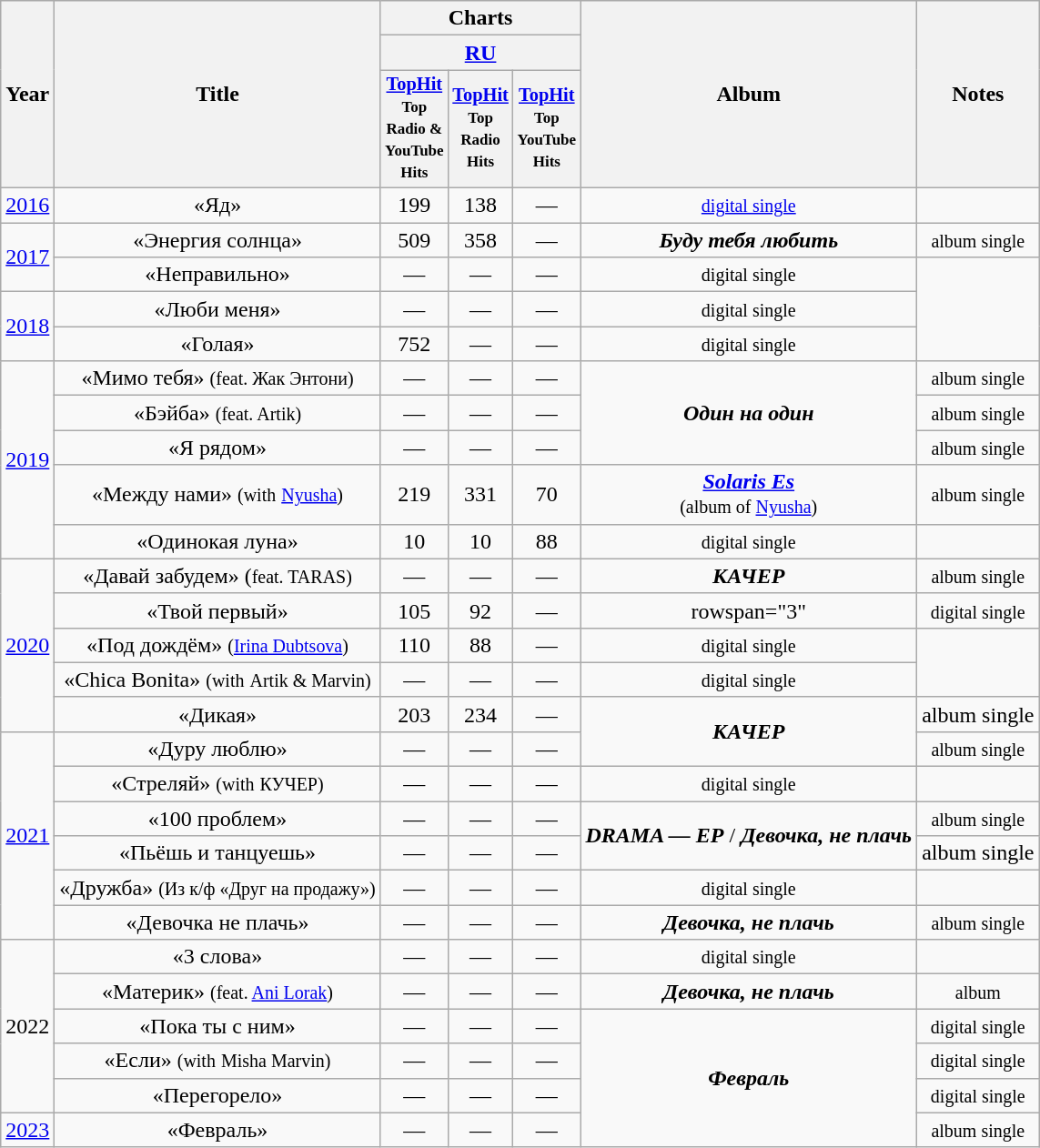<table class="wikitable" style="text-align:center">
<tr>
<th rowspan="3">Year</th>
<th rowspan="3">Title</th>
<th colspan="3">Charts</th>
<th rowspan="3">Album</th>
<th rowspan="3">Notes</th>
</tr>
<tr>
<th colspan="3"><a href='#'>RU</a></th>
</tr>
<tr>
<th style="width:3em;font-size:85%;"><a href='#'>TopHit</a><br><small>Top Radio & YouTube Hits</small><br></th>
<th style="width:3em;font-size:85%;"><a href='#'>TopHit</a><br><small>Top Radio Hits</small><br></th>
<th style="width:3em;font-size:85%;"><a href='#'>TopHit</a><br><small>Top YouTube Hits</small><br></th>
</tr>
<tr>
<td><a href='#'>2016</a></td>
<td>«Яд»</td>
<td>199</td>
<td>138</td>
<td>—</td>
<td><small><a href='#'>digital single</a></small></td>
</tr>
<tr>
<td rowspan="2"><a href='#'>2017</a></td>
<td>«Энергия солнца»</td>
<td>509</td>
<td>358</td>
<td>—</td>
<td><strong><em>Буду тебя любить</em></strong></td>
<td><small>album single</small></td>
</tr>
<tr>
<td>«Неправильно»</td>
<td>—</td>
<td>—</td>
<td>—</td>
<td><small>digital single</small></td>
</tr>
<tr>
<td rowspan="2"><a href='#'>2018</a></td>
<td>«Люби меня»</td>
<td>—</td>
<td>—</td>
<td>—</td>
<td><small>digital single</small></td>
</tr>
<tr>
<td>«Голая»</td>
<td>752</td>
<td>—</td>
<td>—</td>
<td><small>digital single</small></td>
</tr>
<tr>
<td rowspan="5"><a href='#'>2019</a></td>
<td>«Мимо тебя» <small>(feat. Жак Энтони)</small></td>
<td>—</td>
<td>—</td>
<td>—</td>
<td rowspan="3"><strong><em>Один на один</em></strong></td>
<td><small>album single</small></td>
</tr>
<tr>
<td>«Бэйба» <small>(feat. Artik)</small></td>
<td>—</td>
<td>—</td>
<td>—</td>
<td><small>album single</small></td>
</tr>
<tr>
<td>«Я рядом»</td>
<td>—</td>
<td>—</td>
<td>—</td>
<td><small>album single</small></td>
</tr>
<tr>
<td>«Между нами» <small>(with</small> <small><a href='#'>Nyusha</a>)</small></td>
<td>219</td>
<td>331</td>
<td>70</td>
<td><strong><em><a href='#'>Solaris Es</a></em></strong> <br><small>(album of <a href='#'>Nyusha</a>)</small></td>
<td><small>album single</small></td>
</tr>
<tr>
<td>«Одинокая луна»</td>
<td>10</td>
<td>10</td>
<td>88</td>
<td><small>digital single</small></td>
</tr>
<tr>
<td rowspan="5"><a href='#'>2020</a></td>
<td>«Давай забудем» (<small>feat. TARAS)</small></td>
<td>—</td>
<td>—</td>
<td>—</td>
<td><strong><em>КАЧЕР</em></strong></td>
<td><small>album single</small></td>
</tr>
<tr>
<td>«Твой первый»</td>
<td>105</td>
<td>92</td>
<td>—</td>
<td>rowspan="3" </td>
<td><small>digital single</small></td>
</tr>
<tr>
<td>«Под дождём» <small>(<a href='#'>Irina Dubtsova</a>)</small></td>
<td>110</td>
<td>88</td>
<td>—</td>
<td><small>digital single</small></td>
</tr>
<tr>
<td>«Chica Bonita» <small>(with</small> <small>Artik & Marvin)</small></td>
<td>—</td>
<td>—</td>
<td>—</td>
<td><small>digital single</small></td>
</tr>
<tr>
<td>«Дикая»</td>
<td>203</td>
<td>234</td>
<td>—</td>
<td rowspan="2"><strong><em>КАЧЕР</em></strong></td>
<td>album single</td>
</tr>
<tr>
<td rowspan="6"><a href='#'>2021</a></td>
<td>«Дуру люблю»</td>
<td>—</td>
<td>—</td>
<td>—</td>
<td><small>album single</small></td>
</tr>
<tr>
<td>«Стреляй» <small>(with</small> <small>КУЧЕР)</small></td>
<td>—</td>
<td>—</td>
<td>—</td>
<td><small>digital single</small></td>
</tr>
<tr>
<td>«100 проблем»</td>
<td>—</td>
<td>—</td>
<td>—</td>
<td rowspan="2"><strong><em>DRAMA ― EP</em></strong> / <strong><em>Девочка, не плачь</em></strong></td>
<td><small>album single</small></td>
</tr>
<tr>
<td>«Пьёшь и танцуешь»</td>
<td>—</td>
<td>—</td>
<td>—</td>
<td>album single</td>
</tr>
<tr>
<td>«Дружба» <small>(Из к/ф «Друг на продажу»)</small></td>
<td>—</td>
<td>—</td>
<td>—</td>
<td><small>digital single</small></td>
</tr>
<tr>
<td>«Девочка не плачь»</td>
<td>—</td>
<td>—</td>
<td>—</td>
<td><strong><em>Девочка, не плачь</em></strong></td>
<td><small>album single</small></td>
</tr>
<tr>
<td rowspan="5">2022</td>
<td>«3 слова»</td>
<td>—</td>
<td>—</td>
<td>—</td>
<td><small>digital single</small></td>
</tr>
<tr>
<td>«Материк» <small>(feat. <a href='#'>Ani Lorak</a>)</small></td>
<td>—</td>
<td>—</td>
<td>—</td>
<td><strong><em>Девочка, не плачь</em></strong></td>
<td><small>album</small></td>
</tr>
<tr>
<td>«Пока ты с ним»</td>
<td>—</td>
<td>—</td>
<td>—</td>
<td rowspan="4"><strong><em>Февраль</em></strong></td>
<td><small>digital single</small></td>
</tr>
<tr>
<td>«Если» <small>(with</small> <small>Misha Marvin)</small></td>
<td>—</td>
<td>—</td>
<td>—</td>
<td><small>digital single</small></td>
</tr>
<tr>
<td>«Перегорело»</td>
<td>—</td>
<td>—</td>
<td>—</td>
<td><small>digital single</small></td>
</tr>
<tr>
<td><a href='#'>2023</a></td>
<td>«Февраль»</td>
<td>—</td>
<td>—</td>
<td>—</td>
<td><small>album single</small></td>
</tr>
</table>
